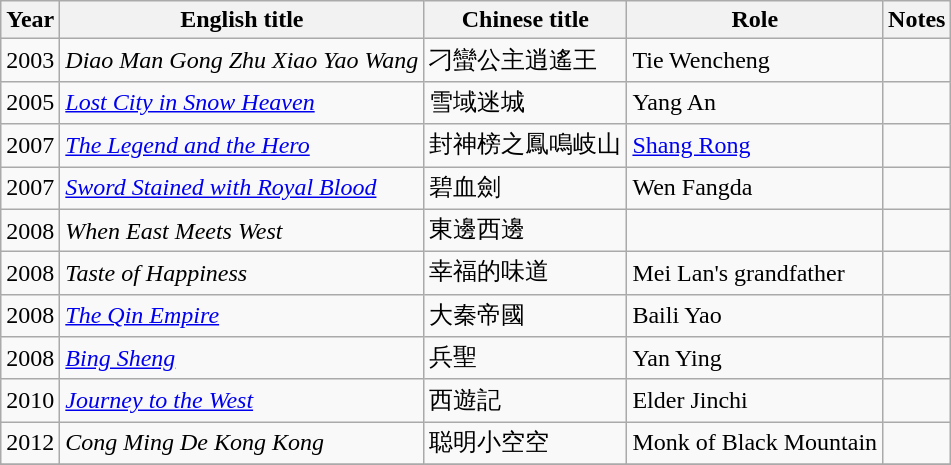<table class="wikitable sortable">
<tr>
<th>Year</th>
<th>English title</th>
<th>Chinese title</th>
<th>Role</th>
<th>Notes</th>
</tr>
<tr>
<td>2003</td>
<td><em>Diao Man Gong Zhu Xiao Yao Wang</em></td>
<td>刁蠻公主逍遙王</td>
<td>Tie Wencheng</td>
<td></td>
</tr>
<tr>
<td>2005</td>
<td><em><a href='#'>Lost City in Snow Heaven</a></em></td>
<td>雪域迷城</td>
<td>Yang An</td>
<td></td>
</tr>
<tr>
<td>2007</td>
<td><em><a href='#'>The Legend and the Hero</a></em></td>
<td>封神榜之鳳鳴岐山</td>
<td><a href='#'>Shang Rong</a></td>
<td></td>
</tr>
<tr>
<td>2007</td>
<td><em><a href='#'>Sword Stained with Royal Blood</a></em></td>
<td>碧血劍</td>
<td>Wen Fangda</td>
<td></td>
</tr>
<tr>
<td>2008</td>
<td><em>When East Meets West</em></td>
<td>東邊西邊</td>
<td></td>
<td></td>
</tr>
<tr>
<td>2008</td>
<td><em>Taste of Happiness</em></td>
<td>幸福的味道</td>
<td>Mei Lan's grandfather</td>
<td></td>
</tr>
<tr>
<td>2008</td>
<td><em><a href='#'>The Qin Empire</a></em></td>
<td>大秦帝國</td>
<td>Baili Yao</td>
<td></td>
</tr>
<tr>
<td>2008</td>
<td><em><a href='#'>Bing Sheng</a></em></td>
<td>兵聖</td>
<td>Yan Ying</td>
<td></td>
</tr>
<tr>
<td>2010</td>
<td><em><a href='#'>Journey to the West</a></em></td>
<td>西遊記</td>
<td>Elder Jinchi</td>
<td></td>
</tr>
<tr>
<td>2012</td>
<td><em>Cong Ming De Kong Kong</em></td>
<td>聪明小空空</td>
<td>Monk of Black Mountain</td>
<td></td>
</tr>
<tr>
</tr>
</table>
